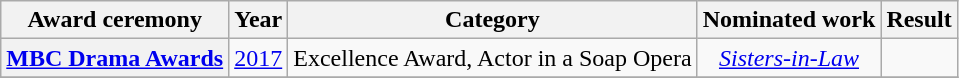<table class="wikitable plainrowheaders sortable" style="text-align:center;">
<tr>
<th scope="col">Award ceremony</th>
<th scope="col">Year</th>
<th scope="col">Category</th>
<th scope="col">Nominated work</th>
<th scope="col">Result</th>
</tr>
<tr>
<th scope="row"><a href='#'>MBC Drama Awards</a></th>
<td><a href='#'>2017</a></td>
<td>Excellence Award, Actor in a Soap Opera</td>
<td><em><a href='#'>Sisters-in-Law</a></em></td>
<td></td>
</tr>
<tr>
</tr>
</table>
